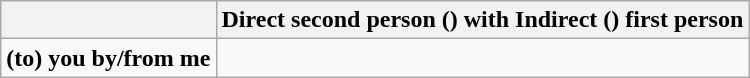<table class="wikitable">
<tr>
<th> </th>
<th>Direct second person () with Indirect () first person</th>
</tr>
<tr>
<td><strong>(to) you by/from me</strong></td>
<td></td>
</tr>
</table>
